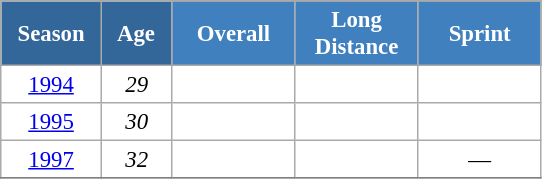<table class="wikitable" style="font-size:95%; text-align:center; border:grey solid 1px; border-collapse:collapse; background:#ffffff;">
<tr>
<th style="background-color:#369; color:white; width:60px;" rowspan="2"> Season </th>
<th style="background-color:#369; color:white; width:40px;" rowspan="2"> Age </th>
</tr>
<tr>
<th style="background-color:#4180be; color:white; width:75px;">Overall</th>
<th style="background-color:#4180be; color:white; width:75px;">Long Distance</th>
<th style="background-color:#4180be; color:white; width:75px;">Sprint</th>
</tr>
<tr>
<td><a href='#'>1994</a></td>
<td><em>29</em></td>
<td></td>
<td></td>
<td></td>
</tr>
<tr>
<td><a href='#'>1995</a></td>
<td><em>30</em></td>
<td></td>
<td></td>
<td></td>
</tr>
<tr>
<td><a href='#'>1997</a></td>
<td><em>32</em></td>
<td></td>
<td></td>
<td>—</td>
</tr>
<tr>
</tr>
</table>
